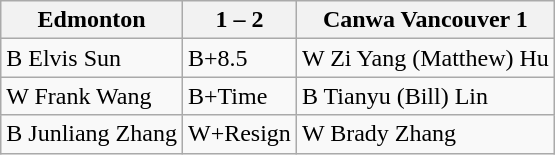<table class="wikitable">
<tr>
<th>Edmonton</th>
<th>1 – 2</th>
<th>Canwa Vancouver 1</th>
</tr>
<tr>
<td>B Elvis Sun</td>
<td>B+8.5</td>
<td>W Zi Yang (Matthew) Hu</td>
</tr>
<tr>
<td>W Frank Wang</td>
<td>B+Time</td>
<td>B Tianyu (Bill) Lin</td>
</tr>
<tr>
<td>B Junliang Zhang</td>
<td>W+Resign</td>
<td>W Brady Zhang</td>
</tr>
</table>
